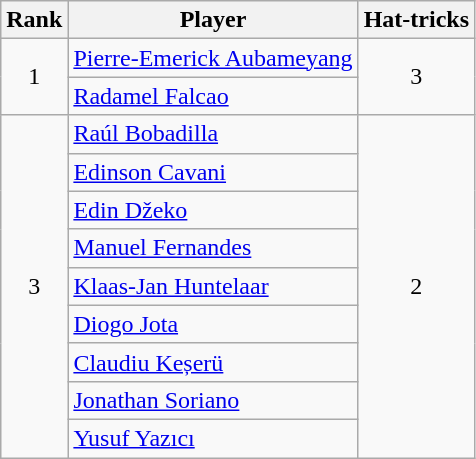<table class="wikitable">
<tr>
<th scope="col">Rank</th>
<th scope="col">Player</th>
<th scope="col">Hat-tricks</th>
</tr>
<tr>
<td rowspan="2" style="text-align:center">1</td>
<td scope="row"> <a href='#'>Pierre-Emerick Aubameyang</a></td>
<td rowspan="2" style="text-align:center">3</td>
</tr>
<tr>
<td scope="row"> <a href='#'>Radamel Falcao</a></td>
</tr>
<tr>
<td rowspan="9" style="text-align:center">3</td>
<td scope="row"> <a href='#'>Raúl Bobadilla</a></td>
<td rowspan="9" style="text-align:center">2</td>
</tr>
<tr>
<td scope="row"> <a href='#'>Edinson Cavani</a></td>
</tr>
<tr>
<td scope="row"> <a href='#'>Edin Džeko</a></td>
</tr>
<tr>
<td scope="row"> <a href='#'>Manuel Fernandes</a></td>
</tr>
<tr>
<td scope="row"> <a href='#'>Klaas-Jan Huntelaar</a></td>
</tr>
<tr>
<td scope="row"> <a href='#'>Diogo Jota</a></td>
</tr>
<tr>
<td scope="row"> <a href='#'>Claudiu Keșerü</a></td>
</tr>
<tr>
<td scope="row"> <a href='#'>Jonathan Soriano</a></td>
</tr>
<tr>
<td scope="row"> <a href='#'>Yusuf Yazıcı</a></td>
</tr>
</table>
